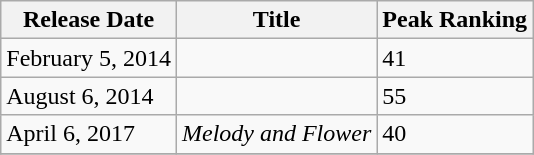<table class="wikitable sortable">
<tr>
<th>Release Date</th>
<th>Title</th>
<th>Peak Ranking</th>
</tr>
<tr>
<td>February 5, 2014</td>
<td></td>
<td>41</td>
</tr>
<tr>
<td>August 6, 2014</td>
<td></td>
<td>55</td>
</tr>
<tr>
<td>April 6, 2017</td>
<td><em>Melody and Flower</em></td>
<td>40</td>
</tr>
<tr>
</tr>
</table>
